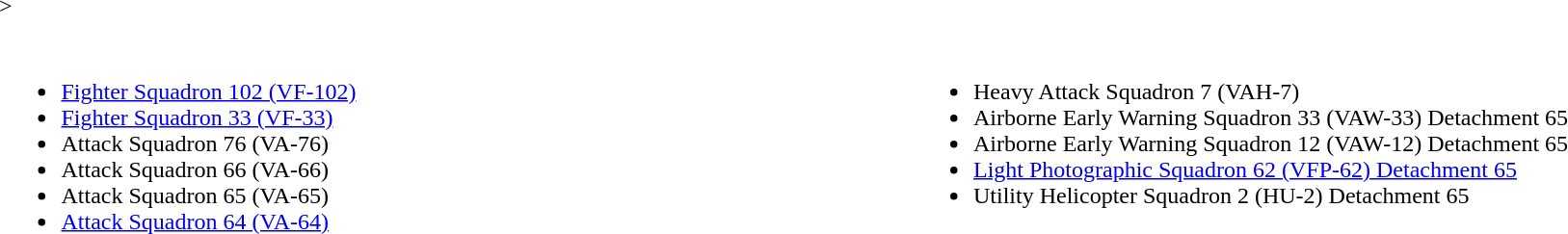<table width="100%">>
<tr>
<th colspan=2></th>
</tr>
<tr>
<td width="50%" valign="top"><br><ul><li><a href='#'>Fighter Squadron 102 (VF-102)</a></li><li><a href='#'>Fighter Squadron 33 (VF-33)</a></li><li>Attack Squadron 76 (VA-76)</li><li>Attack Squadron 66 (VA-66)</li><li>Attack Squadron 65 (VA-65)</li><li><a href='#'>Attack Squadron 64 (VA-64)</a></li></ul></td>
<td width="50%" valign="top"><br><ul><li>Heavy Attack Squadron 7 (VAH-7)</li><li>Airborne Early Warning Squadron 33 (VAW-33) Detachment 65</li><li>Airborne Early Warning Squadron 12 (VAW-12) Detachment 65</li><li><a href='#'>Light Photographic Squadron 62 (VFP-62) Detachment 65</a></li><li>Utility Helicopter Squadron 2 (HU-2) Detachment 65</li></ul></td>
</tr>
</table>
